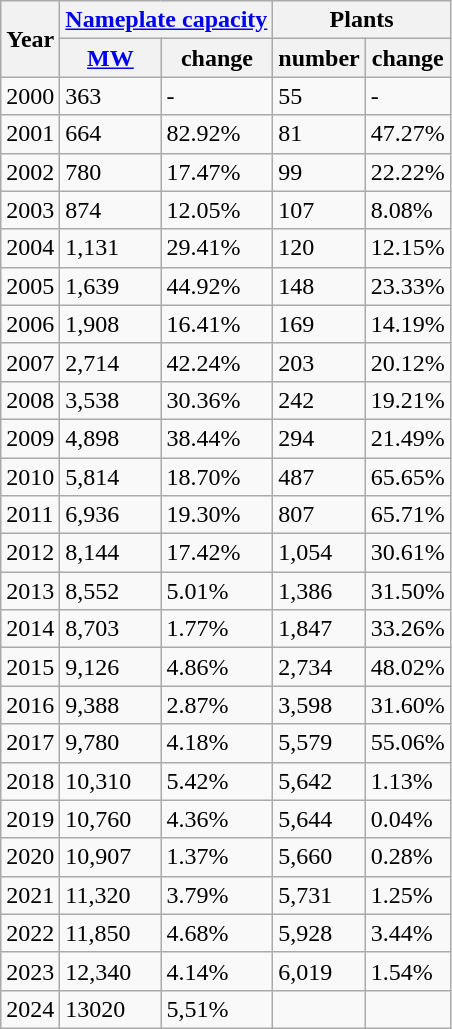<table class="wikitable">
<tr>
<th rowspan=2>Year</th>
<th colspan=2><a href='#'>Nameplate capacity</a></th>
<th colspan=2>Plants</th>
</tr>
<tr>
<th><a href='#'>MW</a></th>
<th>change</th>
<th>number</th>
<th>change</th>
</tr>
<tr>
<td>2000</td>
<td>363</td>
<td>-</td>
<td>55</td>
<td>-</td>
</tr>
<tr>
<td>2001</td>
<td>664</td>
<td>82.92%</td>
<td>81</td>
<td>47.27%</td>
</tr>
<tr>
<td>2002</td>
<td>780</td>
<td>17.47%</td>
<td>99</td>
<td>22.22%</td>
</tr>
<tr>
<td>2003</td>
<td>874</td>
<td>12.05%</td>
<td>107</td>
<td>8.08%</td>
</tr>
<tr>
<td>2004</td>
<td>1,131</td>
<td>29.41%</td>
<td>120</td>
<td>12.15%</td>
</tr>
<tr>
<td>2005</td>
<td>1,639</td>
<td>44.92%</td>
<td>148</td>
<td>23.33%</td>
</tr>
<tr>
<td>2006</td>
<td>1,908</td>
<td>16.41%</td>
<td>169</td>
<td>14.19%</td>
</tr>
<tr>
<td>2007</td>
<td>2,714</td>
<td>42.24%</td>
<td>203</td>
<td>20.12%</td>
</tr>
<tr>
<td>2008</td>
<td>3,538</td>
<td>30.36%</td>
<td>242</td>
<td>19.21%</td>
</tr>
<tr>
<td>2009</td>
<td>4,898</td>
<td>38.44%</td>
<td>294</td>
<td>21.49%</td>
</tr>
<tr>
<td>2010</td>
<td>5,814</td>
<td>18.70%</td>
<td>487</td>
<td>65.65%</td>
</tr>
<tr>
<td>2011</td>
<td>6,936</td>
<td>19.30%</td>
<td>807</td>
<td>65.71%</td>
</tr>
<tr>
<td>2012</td>
<td>8,144</td>
<td>17.42%</td>
<td>1,054</td>
<td>30.61%</td>
</tr>
<tr>
<td>2013</td>
<td>8,552</td>
<td>5.01%</td>
<td>1,386</td>
<td>31.50%</td>
</tr>
<tr>
<td>2014</td>
<td>8,703</td>
<td>1.77%</td>
<td>1,847</td>
<td>33.26%</td>
</tr>
<tr>
<td>2015</td>
<td>9,126</td>
<td>4.86%</td>
<td>2,734</td>
<td>48.02%</td>
</tr>
<tr>
<td>2016</td>
<td>9,388</td>
<td>2.87%</td>
<td>3,598</td>
<td>31.60%</td>
</tr>
<tr>
<td>2017</td>
<td>9,780</td>
<td>4.18%</td>
<td>5,579</td>
<td>55.06%</td>
</tr>
<tr>
<td>2018</td>
<td>10,310</td>
<td>5.42%</td>
<td>5,642</td>
<td>1.13%</td>
</tr>
<tr>
<td>2019</td>
<td>10,760</td>
<td>4.36%</td>
<td>5,644</td>
<td>0.04%</td>
</tr>
<tr>
<td>2020</td>
<td>10,907</td>
<td>1.37%</td>
<td>5,660</td>
<td>0.28%</td>
</tr>
<tr>
<td>2021</td>
<td>11,320</td>
<td>3.79%</td>
<td>5,731</td>
<td>1.25%</td>
</tr>
<tr>
<td>2022</td>
<td>11,850</td>
<td>4.68%</td>
<td>5,928</td>
<td>3.44%</td>
</tr>
<tr>
<td>2023</td>
<td>12,340</td>
<td>4.14%</td>
<td>6,019</td>
<td>1.54%</td>
</tr>
<tr>
<td>2024 </td>
<td>13020</td>
<td>5,51%</td>
<td></td>
<td></td>
</tr>
</table>
